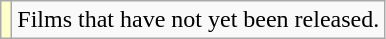<table class="wikitable">
<tr>
<td style="background:#ffc;"></td>
<td>Films that have not yet been released.</td>
</tr>
</table>
